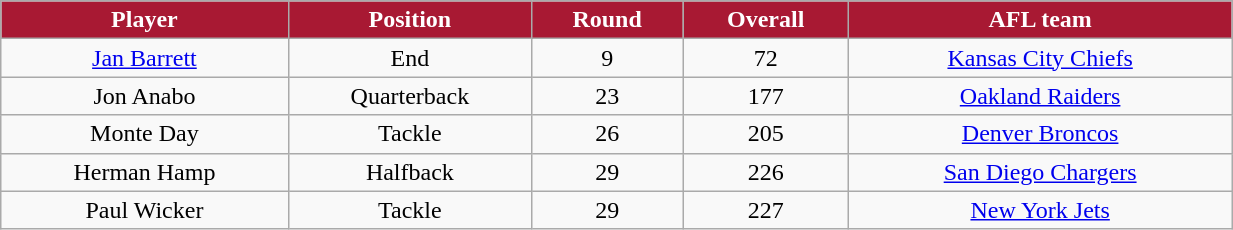<table class="wikitable" width="65%">
<tr align="center"  style="background:#A81933;color:#FFFFFF;">
<td><strong>Player</strong></td>
<td><strong>Position</strong></td>
<td><strong>Round</strong></td>
<td><strong>Overall</strong></td>
<td><strong>AFL team</strong></td>
</tr>
<tr align="center" bgcolor="">
<td><a href='#'>Jan Barrett</a></td>
<td>End</td>
<td>9</td>
<td>72</td>
<td><a href='#'>Kansas City Chiefs</a></td>
</tr>
<tr align="center" bgcolor="">
<td>Jon Anabo</td>
<td>Quarterback</td>
<td>23</td>
<td>177</td>
<td><a href='#'>Oakland Raiders</a></td>
</tr>
<tr align="center" bgcolor="">
<td>Monte Day</td>
<td>Tackle</td>
<td>26</td>
<td>205</td>
<td><a href='#'>Denver Broncos</a></td>
</tr>
<tr align="center" bgcolor="">
<td>Herman Hamp</td>
<td>Halfback</td>
<td>29</td>
<td>226</td>
<td><a href='#'>San Diego Chargers</a></td>
</tr>
<tr align="center" bgcolor="">
<td>Paul Wicker</td>
<td>Tackle</td>
<td>29</td>
<td>227</td>
<td><a href='#'>New York Jets</a></td>
</tr>
</table>
